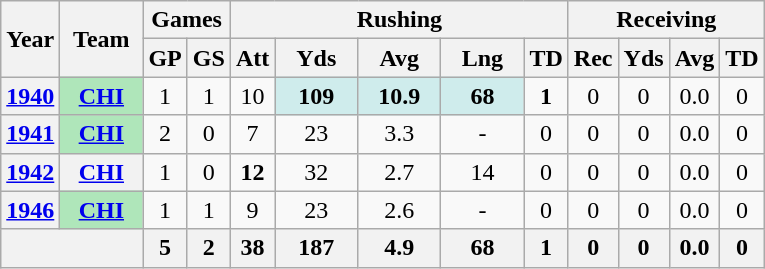<table class="wikitable" style="text-align:center;">
<tr>
<th rowspan="2">Year</th>
<th rowspan="2">Team</th>
<th colspan="2">Games</th>
<th colspan="5">Rushing</th>
<th colspan="4">Receiving</th>
</tr>
<tr>
<th>GP</th>
<th>GS</th>
<th>Att</th>
<th>Yds</th>
<th>Avg</th>
<th>Lng</th>
<th>TD</th>
<th>Rec</th>
<th>Yds</th>
<th>Avg</th>
<th>TD</th>
</tr>
<tr>
<th><a href='#'>1940</a></th>
<th style="background:#afe6ba; width:3em;"><a href='#'>CHI</a></th>
<td>1</td>
<td>1</td>
<td>10</td>
<td style="background:#cfecec; width:3em;"><strong>109</strong></td>
<td style="background:#cfecec; width:3em;"><strong>10.9</strong></td>
<td style="background:#cfecec; width:3em;"><strong>68</strong></td>
<td><strong>1</strong></td>
<td>0</td>
<td>0</td>
<td>0.0</td>
<td>0</td>
</tr>
<tr>
<th><a href='#'>1941</a></th>
<th style="background:#afe6ba; width:3em;"><a href='#'>CHI</a></th>
<td>2</td>
<td>0</td>
<td>7</td>
<td>23</td>
<td>3.3</td>
<td>-</td>
<td>0</td>
<td>0</td>
<td>0</td>
<td>0.0</td>
<td>0</td>
</tr>
<tr>
<th><a href='#'>1942</a></th>
<th><a href='#'>CHI</a></th>
<td>1</td>
<td>0</td>
<td><strong>12</strong></td>
<td>32</td>
<td>2.7</td>
<td>14</td>
<td>0</td>
<td>0</td>
<td>0</td>
<td>0.0</td>
<td>0</td>
</tr>
<tr>
<th><a href='#'>1946</a></th>
<th style="background:#afe6ba; width:3em;"><a href='#'>CHI</a></th>
<td>1</td>
<td>1</td>
<td>9</td>
<td>23</td>
<td>2.6</td>
<td>-</td>
<td>0</td>
<td>0</td>
<td>0</td>
<td>0.0</td>
<td>0</td>
</tr>
<tr>
<th colspan="2"></th>
<th>5</th>
<th>2</th>
<th>38</th>
<th>187</th>
<th>4.9</th>
<th>68</th>
<th>1</th>
<th>0</th>
<th>0</th>
<th>0.0</th>
<th>0</th>
</tr>
</table>
